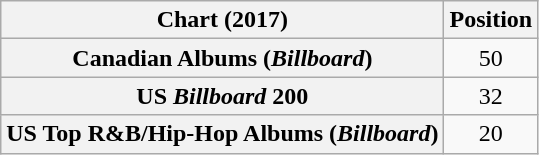<table class="wikitable sortable plainrowheaders" style="text-align:center">
<tr>
<th scope="col">Chart (2017)</th>
<th scope="col">Position</th>
</tr>
<tr>
<th scope="row">Canadian Albums (<em>Billboard</em>)</th>
<td>50</td>
</tr>
<tr>
<th scope="row">US <em>Billboard</em> 200</th>
<td>32</td>
</tr>
<tr>
<th scope="row">US Top R&B/Hip-Hop Albums (<em>Billboard</em>)</th>
<td>20</td>
</tr>
</table>
